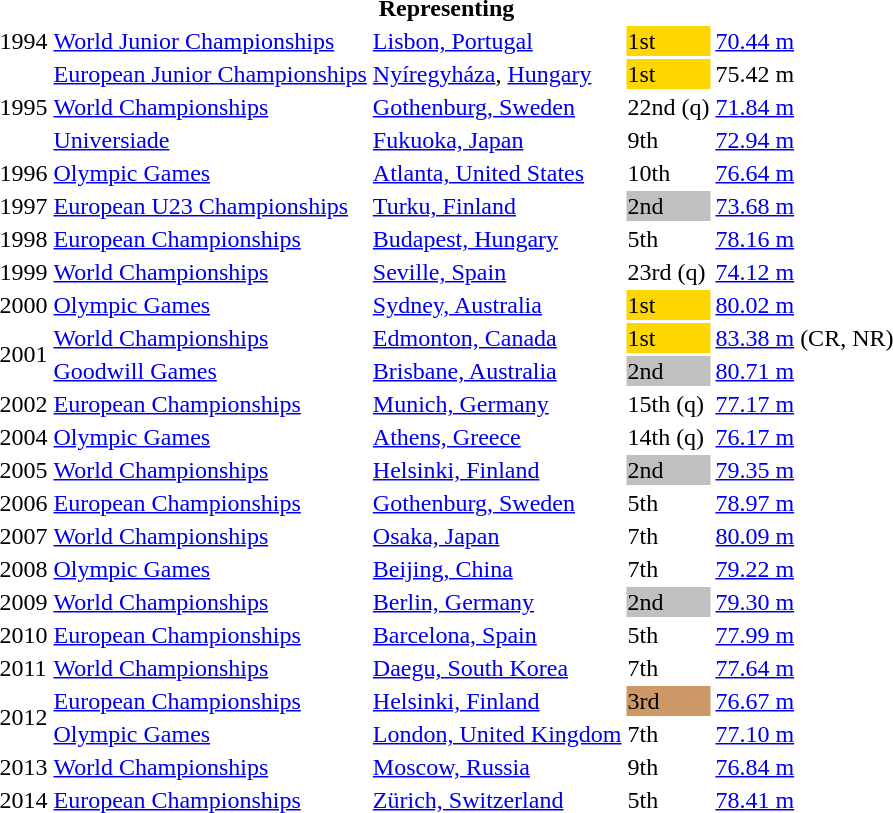<table>
<tr>
<th colspan="5">Representing </th>
</tr>
<tr>
<td>1994</td>
<td><a href='#'>World Junior Championships</a></td>
<td><a href='#'>Lisbon, Portugal</a></td>
<td bgcolor=gold>1st</td>
<td><a href='#'>70.44 m</a></td>
</tr>
<tr>
<td rowspan=3>1995</td>
<td><a href='#'>European Junior Championships</a></td>
<td><a href='#'>Nyíregyháza</a>, <a href='#'>Hungary</a></td>
<td bgcolor=gold>1st</td>
<td>75.42 m</td>
</tr>
<tr>
<td><a href='#'>World Championships</a></td>
<td><a href='#'>Gothenburg, Sweden</a></td>
<td>22nd (q)</td>
<td><a href='#'>71.84 m</a></td>
</tr>
<tr>
<td><a href='#'>Universiade</a></td>
<td><a href='#'>Fukuoka, Japan</a></td>
<td>9th</td>
<td><a href='#'>72.94 m</a></td>
</tr>
<tr>
<td>1996</td>
<td><a href='#'>Olympic Games</a></td>
<td><a href='#'>Atlanta, United States</a></td>
<td>10th</td>
<td><a href='#'>76.64 m</a></td>
</tr>
<tr>
<td>1997</td>
<td><a href='#'>European U23 Championships</a></td>
<td><a href='#'>Turku, Finland</a></td>
<td bgcolor=silver>2nd</td>
<td><a href='#'>73.68 m</a></td>
</tr>
<tr>
<td>1998</td>
<td><a href='#'>European Championships</a></td>
<td><a href='#'>Budapest, Hungary</a></td>
<td>5th</td>
<td><a href='#'>78.16 m</a></td>
</tr>
<tr>
<td>1999</td>
<td><a href='#'>World Championships</a></td>
<td><a href='#'>Seville, Spain</a></td>
<td>23rd (q)</td>
<td><a href='#'>74.12 m</a></td>
</tr>
<tr>
<td>2000</td>
<td><a href='#'>Olympic Games</a></td>
<td><a href='#'>Sydney, Australia</a></td>
<td bgcolor=gold>1st</td>
<td><a href='#'>80.02 m</a></td>
</tr>
<tr>
<td rowspan=2>2001</td>
<td><a href='#'>World Championships</a></td>
<td><a href='#'>Edmonton, Canada</a></td>
<td bgcolor=gold>1st</td>
<td><a href='#'>83.38 m</a> (CR, NR)</td>
</tr>
<tr>
<td><a href='#'>Goodwill Games</a></td>
<td><a href='#'>Brisbane, Australia</a></td>
<td bgcolor=silver>2nd</td>
<td><a href='#'>80.71 m</a></td>
</tr>
<tr>
<td>2002</td>
<td><a href='#'>European Championships</a></td>
<td><a href='#'>Munich, Germany</a></td>
<td>15th (q)</td>
<td><a href='#'>77.17 m</a></td>
</tr>
<tr>
<td>2004</td>
<td><a href='#'>Olympic Games</a></td>
<td><a href='#'>Athens, Greece</a></td>
<td>14th (q)</td>
<td><a href='#'>76.17 m</a></td>
</tr>
<tr>
<td>2005</td>
<td><a href='#'>World Championships</a></td>
<td><a href='#'>Helsinki, Finland</a></td>
<td bgcolor=silver>2nd</td>
<td><a href='#'>79.35 m</a></td>
</tr>
<tr>
<td>2006</td>
<td><a href='#'>European Championships</a></td>
<td><a href='#'>Gothenburg, Sweden</a></td>
<td>5th</td>
<td><a href='#'>78.97 m</a></td>
</tr>
<tr>
<td>2007</td>
<td><a href='#'>World Championships</a></td>
<td><a href='#'>Osaka, Japan</a></td>
<td>7th</td>
<td><a href='#'>80.09 m</a></td>
</tr>
<tr>
<td>2008</td>
<td><a href='#'>Olympic Games</a></td>
<td><a href='#'>Beijing, China</a></td>
<td>7th</td>
<td><a href='#'>79.22 m</a></td>
</tr>
<tr>
<td>2009</td>
<td><a href='#'>World Championships</a></td>
<td><a href='#'>Berlin, Germany</a></td>
<td bgcolor=silver>2nd</td>
<td><a href='#'>79.30 m</a></td>
</tr>
<tr>
<td>2010</td>
<td><a href='#'>European Championships</a></td>
<td><a href='#'>Barcelona, Spain</a></td>
<td>5th</td>
<td><a href='#'>77.99 m</a></td>
</tr>
<tr>
<td>2011</td>
<td><a href='#'>World Championships</a></td>
<td><a href='#'>Daegu, South Korea</a></td>
<td>7th</td>
<td><a href='#'>77.64 m</a></td>
</tr>
<tr>
<td rowspan=2>2012</td>
<td><a href='#'>European Championships</a></td>
<td><a href='#'>Helsinki, Finland</a></td>
<td bgcolor=cc9966>3rd</td>
<td><a href='#'>76.67 m</a></td>
</tr>
<tr>
<td><a href='#'>Olympic Games</a></td>
<td><a href='#'>London, United Kingdom</a></td>
<td>7th</td>
<td><a href='#'>77.10 m</a></td>
</tr>
<tr>
<td>2013</td>
<td><a href='#'>World Championships</a></td>
<td><a href='#'>Moscow, Russia</a></td>
<td>9th</td>
<td><a href='#'>76.84 m</a></td>
</tr>
<tr>
<td>2014</td>
<td><a href='#'>European Championships</a></td>
<td><a href='#'>Zürich, Switzerland</a></td>
<td>5th</td>
<td><a href='#'>78.41 m</a></td>
</tr>
</table>
